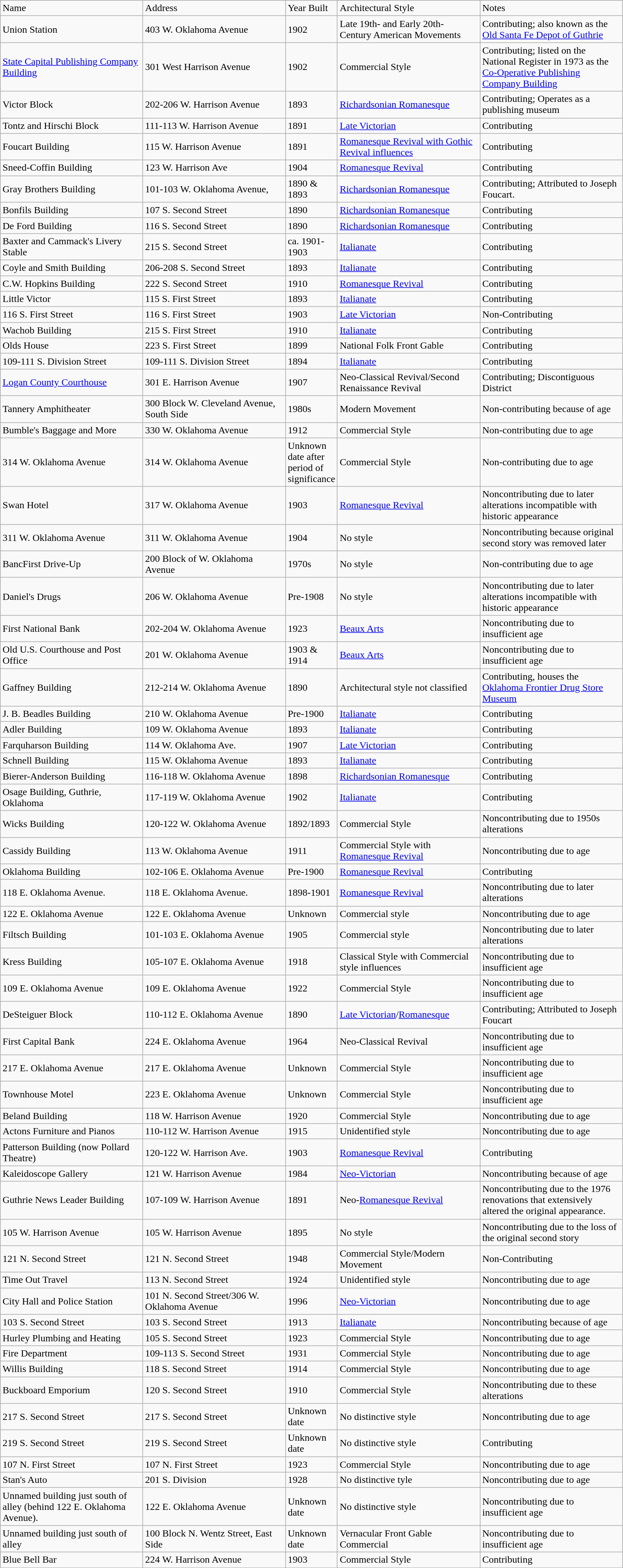<table class="wikitable">
<tr>
<td Header1="col" width="225">Name</td>
<td Header2="col" width="225">Address</td>
<td Header3="col" width="25">Year Built</td>
<td Header4="col" width="225">Architectural Style</td>
<td Header5="col" width="225">Notes</td>
</tr>
<tr>
<td>Union Station<br></td>
<td>403 W. Oklahoma Avenue</td>
<td>1902</td>
<td>Late 19th- and Early 20th- Century American Movements</td>
<td>Contributing; also known as the <a href='#'>Old Santa Fe Depot of Guthrie</a></td>
</tr>
<tr>
<td><a href='#'>State Capital Publishing Company Building</a><br></td>
<td>301 West Harrison Avenue</td>
<td>1902</td>
<td>Commercial Style</td>
<td>Contributing; listed on the National Register in 1973 as the <a href='#'>Co-Operative Publishing Company Building</a></td>
</tr>
<tr>
<td>Victor Block<br></td>
<td>202-206 W. Harrison Avenue</td>
<td>1893</td>
<td><a href='#'>Richardsonian Romanesque</a></td>
<td>Contributing; Operates as a publishing museum</td>
</tr>
<tr>
<td>Tontz and Hirschi Block<br></td>
<td>111-113 W. Harrison Avenue</td>
<td>1891</td>
<td><a href='#'>Late Victorian</a></td>
<td>Contributing</td>
</tr>
<tr>
<td>Foucart Building<br></td>
<td>115 W. Harrison Avenue</td>
<td>1891</td>
<td><a href='#'>Romanesque Revival with Gothic Revival influences</a></td>
<td>Contributing</td>
</tr>
<tr>
<td>Sneed-Coffin Building<br></td>
<td>123 W. Harrison Ave</td>
<td>1904</td>
<td><a href='#'>Romanesque Revival</a></td>
<td>Contributing</td>
</tr>
<tr>
<td>Gray Brothers Building<br></td>
<td>101-103 W. Oklahoma Avenue,</td>
<td>1890 & 1893</td>
<td><a href='#'>Richardsonian Romanesque</a></td>
<td>Contributing; Attributed to Joseph Foucart.</td>
</tr>
<tr>
<td>Bonfils Building<br></td>
<td>107 S. Second Street</td>
<td>1890</td>
<td><a href='#'>Richardsonian Romanesque</a></td>
<td>Contributing</td>
</tr>
<tr>
<td>De Ford Building<br></td>
<td>116 S. Second Street</td>
<td>1890</td>
<td><a href='#'>Richardsonian Romanesque</a></td>
<td>Contributing</td>
</tr>
<tr>
<td>Baxter and Cammack's Livery Stable<br></td>
<td>215 S. Second Street</td>
<td>ca. 1901-1903</td>
<td><a href='#'>Italianate</a></td>
<td>Contributing</td>
</tr>
<tr>
<td>Coyle and Smith Building<br></td>
<td>206-208 S. Second Street</td>
<td>1893</td>
<td><a href='#'>Italianate</a></td>
<td>Contributing</td>
</tr>
<tr>
<td>C.W. Hopkins Building</td>
<td>222 S. Second Street</td>
<td>1910</td>
<td><a href='#'>Romanesque Revival</a></td>
<td>Contributing</td>
</tr>
<tr>
<td>Little Victor</td>
<td>115 S. First Street</td>
<td>1893</td>
<td><a href='#'>Italianate</a></td>
<td>Contributing</td>
</tr>
<tr>
<td>116 S. First Street</td>
<td>116 S. First Street</td>
<td>1903</td>
<td><a href='#'>Late Victorian</a></td>
<td>Non-Contributing</td>
</tr>
<tr>
<td>Wachob Building</td>
<td>215 S. First Street</td>
<td>1910</td>
<td><a href='#'>Italianate</a></td>
<td>Contributing</td>
</tr>
<tr>
<td>Olds House</td>
<td>223 S. First Street</td>
<td>1899</td>
<td>National Folk Front Gable</td>
<td>Contributing</td>
</tr>
<tr>
<td>109-111 S. Division Street</td>
<td>109-111 S. Division Street</td>
<td>1894</td>
<td><a href='#'>Italianate</a></td>
<td>Contributing</td>
</tr>
<tr>
<td><a href='#'>Logan County Courthouse</a><br></td>
<td>301 E. Harrison Avenue</td>
<td>1907</td>
<td>Neo-Classical Revival/Second Renaissance Revival</td>
<td>Contributing; Discontiguous District</td>
</tr>
<tr>
<td>Tannery Amphitheater</td>
<td>300 Block W. Cleveland Avenue, South Side</td>
<td>1980s</td>
<td>Modern Movement</td>
<td>Non-contributing because of age</td>
</tr>
<tr>
<td>Bumble's Baggage and More</td>
<td>330 W. Oklahoma Avenue</td>
<td>1912</td>
<td>Commercial Style</td>
<td>Non-contributing due to age</td>
</tr>
<tr>
<td>314 W. Oklahoma Avenue</td>
<td>314 W. Oklahoma Avenue</td>
<td>Unknown date after period of significance</td>
<td>Commercial Style</td>
<td>Non-contributing due to age</td>
</tr>
<tr>
<td>Swan Hotel</td>
<td>317 W. Oklahoma Avenue</td>
<td>1903</td>
<td><a href='#'>Romanesque Revival</a></td>
<td>Noncontributing due to later alterations incompatible with historic appearance</td>
</tr>
<tr>
<td>311 W. Oklahoma Avenue</td>
<td>311 W. Oklahoma Avenue</td>
<td>1904</td>
<td>No style</td>
<td>Noncontributing because original second story was removed later</td>
</tr>
<tr>
<td>BancFirst Drive-Up</td>
<td>200 Block of W. Oklahoma Avenue</td>
<td>1970s</td>
<td>No style</td>
<td>Non-contributing due to age</td>
</tr>
<tr>
<td>Daniel's Drugs</td>
<td>206 W. Oklahoma Avenue</td>
<td>Pre-1908</td>
<td>No style</td>
<td>Noncontributing due to later alterations incompatible with historic appearance</td>
</tr>
<tr>
<td>First National Bank</td>
<td>202-204 W. Oklahoma Avenue</td>
<td>1923</td>
<td><a href='#'>Beaux Arts</a></td>
<td>Noncontributing due to insufficient age</td>
</tr>
<tr>
<td>Old U.S. Courthouse and Post Office</td>
<td>201 W. Oklahoma Avenue</td>
<td>1903 & 1914</td>
<td><a href='#'>Beaux Arts</a></td>
<td>Noncontributing due to insufficient age</td>
</tr>
<tr>
<td>Gaffney Building<br></td>
<td>212-214 W. Oklahoma Avenue</td>
<td>1890</td>
<td>Architectural style not classified</td>
<td>Contributing, houses the <a href='#'>Oklahoma Frontier Drug Store Museum</a></td>
</tr>
<tr>
<td>J. B. Beadles Building<br></td>
<td>210 W. Oklahoma Avenue</td>
<td>Pre-1900</td>
<td><a href='#'>Italianate</a></td>
<td>Contributing</td>
</tr>
<tr>
<td>Adler Building<br></td>
<td>109 W. Oklahoma Avenue</td>
<td>1893</td>
<td><a href='#'>Italianate</a></td>
<td>Contributing</td>
</tr>
<tr>
<td>Farquharson Building<br></td>
<td>114 W. Oklahoma Ave.</td>
<td>1907</td>
<td><a href='#'>Late Victorian</a></td>
<td>Contributing</td>
</tr>
<tr>
<td>Schnell Building<br></td>
<td>115 W. Oklahoma Avenue</td>
<td>1893</td>
<td><a href='#'>Italianate</a></td>
<td>Contributing</td>
</tr>
<tr>
<td>Bierer-Anderson Building<br></td>
<td>116-118 W. Oklahoma Avenue</td>
<td>1898</td>
<td><a href='#'>Richardsonian Romanesque</a></td>
<td>Contributing</td>
</tr>
<tr>
<td>Osage Building, Guthrie, Oklahoma<br></td>
<td>117-119 W. Oklahoma Avenue</td>
<td>1902</td>
<td><a href='#'>Italianate</a></td>
<td>Contributing</td>
</tr>
<tr>
<td>Wicks Building</td>
<td>120-122 W. Oklahoma Avenue</td>
<td>1892/1893</td>
<td>Commercial Style</td>
<td>Noncontributing due to 1950s alterations</td>
</tr>
<tr>
<td>Cassidy Building<br></td>
<td>113 W. Oklahoma Avenue</td>
<td>1911</td>
<td>Commercial Style with <a href='#'>Romanesque Revival</a></td>
<td>Noncontributing due to age</td>
</tr>
<tr>
<td>Oklahoma Building<br></td>
<td>102-106 E. Oklahoma Avenue</td>
<td>Pre-1900</td>
<td><a href='#'>Romanesque Revival</a></td>
<td>Contributing</td>
</tr>
<tr>
<td>118 E. Oklahoma Avenue.</td>
<td>118 E. Oklahoma Avenue.</td>
<td>1898-1901</td>
<td><a href='#'>Romanesque Revival</a></td>
<td>Noncontributing due to later alterations</td>
</tr>
<tr>
<td>122 E. Oklahoma Avenue</td>
<td>122 E. Oklahoma Avenue</td>
<td>Unknown</td>
<td>Commercial style</td>
<td>Noncontributing due to age</td>
</tr>
<tr>
<td>Filtsch Building</td>
<td>101-103 E. Oklahoma Avenue</td>
<td>1905</td>
<td>Commercial style</td>
<td>Noncontributing due to later alterations</td>
</tr>
<tr>
<td>Kress Building<br></td>
<td>105-107 E. Oklahoma Avenue</td>
<td>1918</td>
<td>Classical Style with Commercial style influences</td>
<td>Noncontributing due to insufficient age</td>
</tr>
<tr>
<td>109 E. Oklahoma Avenue</td>
<td>109 E. Oklahoma Avenue</td>
<td>1922</td>
<td>Commercial Style</td>
<td>Noncontributing due to insufficient age</td>
</tr>
<tr>
<td>DeSteiguer Block<br></td>
<td>110-112 E. Oklahoma Avenue</td>
<td>1890</td>
<td><a href='#'>Late Victorian</a>/<a href='#'>Romanesque</a></td>
<td>Contributing; Attributed to Joseph Foucart</td>
</tr>
<tr>
<td>First Capital Bank</td>
<td>224 E. Oklahoma Avenue</td>
<td>1964</td>
<td>Neo-Classical Revival</td>
<td>Noncontributing due to insufficient age</td>
</tr>
<tr>
<td>217 E. Oklahoma Avenue</td>
<td>217 E. Oklahoma Avenue</td>
<td>Unknown</td>
<td>Commercial Style</td>
<td>Noncontributing due to insufficient age</td>
</tr>
<tr>
<td>Townhouse Motel</td>
<td>223 E. Oklahoma Avenue</td>
<td>Unknown</td>
<td>Commercial Style</td>
<td>Noncontributing due to insufficient age</td>
</tr>
<tr>
<td>Beland Building<br></td>
<td>118 W. Harrison Avenue</td>
<td>1920</td>
<td>Commercial Style</td>
<td>Noncontributing due to age</td>
</tr>
<tr>
<td>Actons Furniture and Pianos</td>
<td>110-112 W. Harrison Avenue</td>
<td>1915</td>
<td>Unidentified style</td>
<td>Noncontributing due to age</td>
</tr>
<tr>
<td>Patterson Building (now Pollard Theatre)<br></td>
<td>120-122 W. Harrison Ave.</td>
<td>1903</td>
<td><a href='#'>Romanesque Revival</a></td>
<td>Contributing</td>
</tr>
<tr>
<td>Kaleidoscope Gallery</td>
<td>121 W. Harrison Avenue</td>
<td>1984</td>
<td><a href='#'>Neo-Victorian</a></td>
<td>Noncontributing because of age</td>
</tr>
<tr>
<td>Guthrie News Leader Building<br></td>
<td>107-109 W. Harrison Avenue</td>
<td>1891</td>
<td>Neo-<a href='#'>Romanesque Revival</a></td>
<td>Noncontributing due to the 1976 renovations that extensively altered the original appearance.</td>
</tr>
<tr>
<td>105 W. Harrison Avenue</td>
<td>105 W. Harrison Avenue</td>
<td>1895</td>
<td>No style</td>
<td>Noncontributing due to the loss of the original second story</td>
</tr>
<tr>
<td>121 N. Second Street</td>
<td>121 N. Second Street</td>
<td>1948</td>
<td>Commercial Style/Modern Movement</td>
<td>Non-Contributing</td>
</tr>
<tr>
<td>Time Out Travel</td>
<td>113 N. Second Street</td>
<td>1924</td>
<td>Unidentified style</td>
<td>Noncontributing due to age</td>
</tr>
<tr>
<td>City Hall and Police Station</td>
<td>101 N. Second Street/306 W. Oklahoma Avenue</td>
<td>1996</td>
<td><a href='#'>Neo-Victorian</a></td>
<td>Noncontributing due to age</td>
</tr>
<tr>
<td>103 S. Second Street</td>
<td>103 S. Second Street</td>
<td>1913</td>
<td><a href='#'>Italianate</a></td>
<td>Noncontributing because of age</td>
</tr>
<tr>
<td>Hurley Plumbing and Heating</td>
<td>105 S. Second Street</td>
<td>1923</td>
<td>Commercial Style</td>
<td>Noncontributing due to age</td>
</tr>
<tr>
<td>Fire Department</td>
<td>109-113 S. Second Street</td>
<td>1931</td>
<td>Commercial Style</td>
<td>Noncontributing due to age</td>
</tr>
<tr>
<td>Willis Building</td>
<td>118 S. Second Street</td>
<td>1914</td>
<td>Commercial Style</td>
<td>Noncontributing due to age</td>
</tr>
<tr>
<td>Buckboard Emporium</td>
<td>120 S. Second Street</td>
<td>1910</td>
<td>Commercial Style</td>
<td>Noncontributing due to these alterations</td>
</tr>
<tr>
<td>217 S. Second Street</td>
<td>217 S. Second Street</td>
<td>Unknown date</td>
<td>No distinctive style</td>
<td>Noncontributing due to age</td>
</tr>
<tr>
<td>219 S. Second Street</td>
<td>219 S. Second Street</td>
<td>Unknown date</td>
<td>No distinctive style</td>
<td>Contributing</td>
</tr>
<tr>
<td>107 N. First Street</td>
<td>107 N. First Street</td>
<td>1923</td>
<td>Commercial Style</td>
<td>Noncontributing due to age</td>
</tr>
<tr>
<td>Stan's Auto</td>
<td>201 S. Division</td>
<td>1928</td>
<td>No distinctive tyle</td>
<td>Noncontributing due to age</td>
</tr>
<tr>
<td>Unnamed building just south of alley (behind 122 E. Oklahoma Avenue).</td>
<td>122 E. Oklahoma Avenue</td>
<td>Unknown date</td>
<td>No distinctive style</td>
<td>Noncontributing due to insufficient age</td>
</tr>
<tr>
<td>Unnamed building just south of alley</td>
<td>100 Block N. Wentz Street, East Side</td>
<td>Unknown date</td>
<td>Vernacular Front Gable Commercial</td>
<td>Noncontributing due to insufficient age</td>
</tr>
<tr>
<td>Blue Bell Bar<br></td>
<td>224 W. Harrison Avenue</td>
<td>1903</td>
<td>Commercial Style</td>
<td>Contributing</td>
</tr>
<tr>
</tr>
</table>
